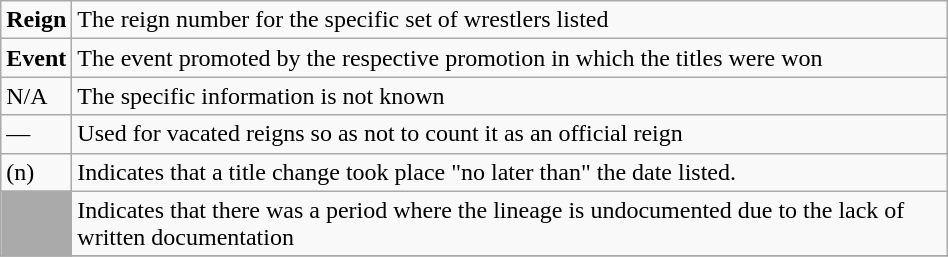<table class="wikitable" width=50%>
<tr>
<td><strong>Reign</strong></td>
<td>The reign number for the specific set of wrestlers listed</td>
</tr>
<tr>
<td><strong>Event</strong></td>
<td>The event promoted by the respective promotion in which the titles were won</td>
</tr>
<tr>
<td>N/A</td>
<td>The specific information is not known</td>
</tr>
<tr>
<td>—</td>
<td>Used for vacated reigns so as not to count it as an official reign</td>
</tr>
<tr>
<td>(n)</td>
<td>Indicates that a title change took place "no later than" the date listed.</td>
</tr>
<tr>
<td style="background: #aaaaaa;"> </td>
<td>Indicates that there was a period where the lineage is undocumented due to the lack of written documentation</td>
</tr>
<tr>
</tr>
</table>
